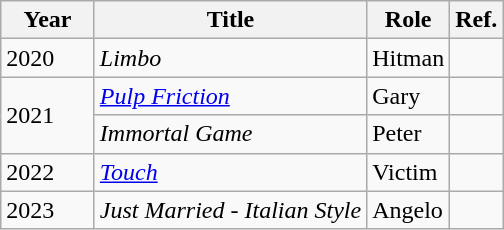<table class="wikitable">
<tr>
<th width="55">Year</th>
<th>Title</th>
<th>Role</th>
<th>Ref.</th>
</tr>
<tr>
<td>2020</td>
<td><em>Limbo</em></td>
<td>Hitman</td>
<td></td>
</tr>
<tr>
<td rowspan="2">2021</td>
<td><em><a href='#'>Pulp Friction</a></em></td>
<td>Gary</td>
<td></td>
</tr>
<tr valign="top">
<td><em>Immortal Game</em></td>
<td>Peter</td>
<td></td>
</tr>
<tr>
<td>2022</td>
<td><em><a href='#'>Touch</a></em></td>
<td>Victim</td>
<td></td>
</tr>
<tr>
<td>2023</td>
<td><em>Just Married - Italian Style</em></td>
<td>Angelo</td>
<td></td>
</tr>
</table>
